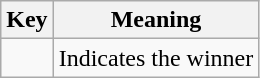<table class="wikitable">
<tr>
<th scope="col" width=%>Key</th>
<th scope="col" width=%>Meaning</th>
</tr>
<tr>
<td></td>
<td>Indicates the winner</td>
</tr>
</table>
